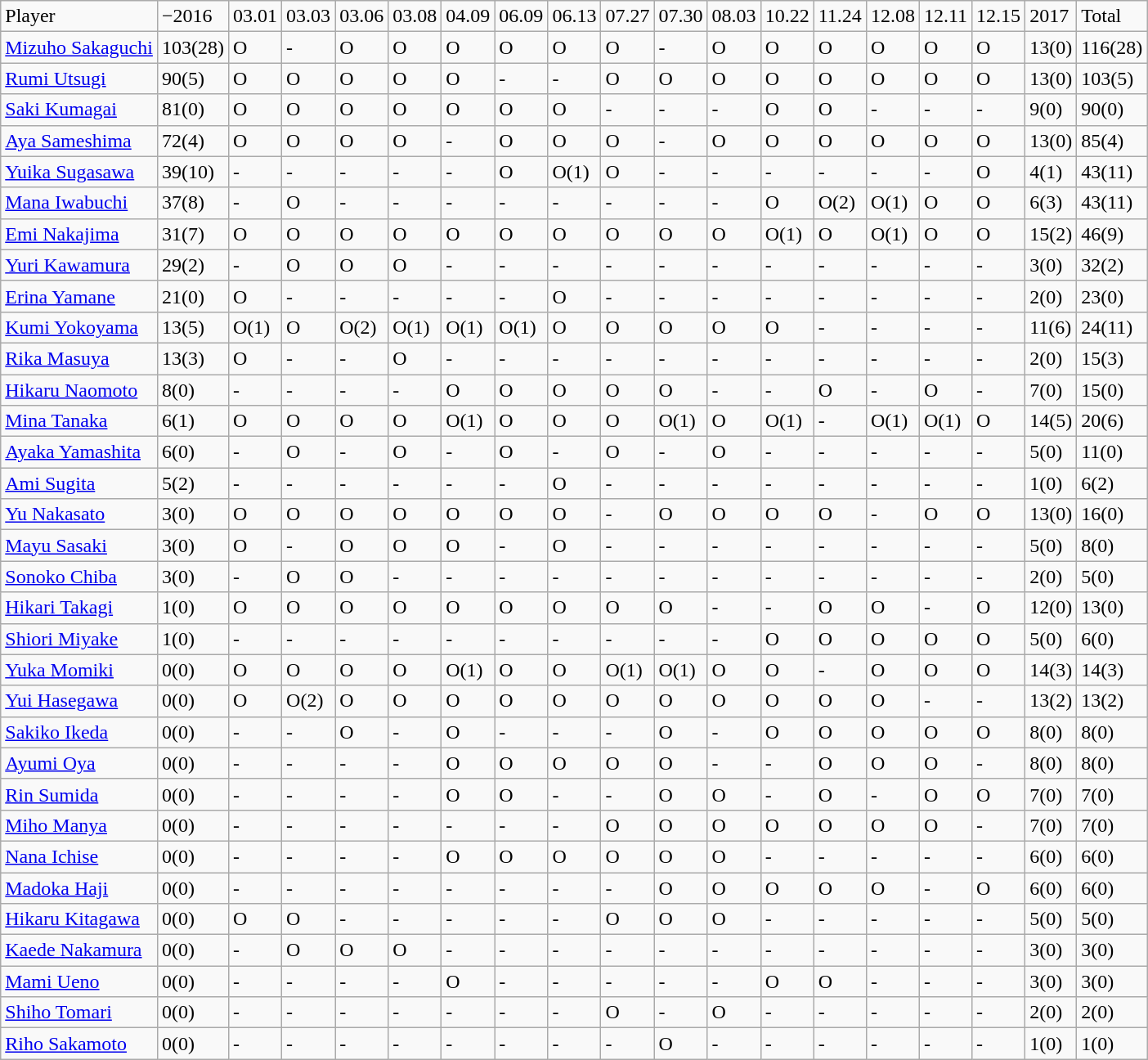<table class="wikitable" style="text-align:left;">
<tr>
<td>Player</td>
<td>−2016</td>
<td>03.01</td>
<td>03.03</td>
<td>03.06</td>
<td>03.08</td>
<td>04.09</td>
<td>06.09</td>
<td>06.13</td>
<td>07.27</td>
<td>07.30</td>
<td>08.03</td>
<td>10.22</td>
<td>11.24</td>
<td>12.08</td>
<td>12.11</td>
<td>12.15</td>
<td>2017</td>
<td>Total</td>
</tr>
<tr>
<td><a href='#'>Mizuho Sakaguchi</a></td>
<td>103(28)</td>
<td>O</td>
<td>-</td>
<td>O</td>
<td>O</td>
<td>O</td>
<td>O</td>
<td>O</td>
<td>O</td>
<td>-</td>
<td>O</td>
<td>O</td>
<td>O</td>
<td>O</td>
<td>O</td>
<td>O</td>
<td>13(0)</td>
<td>116(28)</td>
</tr>
<tr>
<td><a href='#'>Rumi Utsugi</a></td>
<td>90(5)</td>
<td>O</td>
<td>O</td>
<td>O</td>
<td>O</td>
<td>O</td>
<td>-</td>
<td>-</td>
<td>O</td>
<td>O</td>
<td>O</td>
<td>O</td>
<td>O</td>
<td>O</td>
<td>O</td>
<td>O</td>
<td>13(0)</td>
<td>103(5)</td>
</tr>
<tr>
<td><a href='#'>Saki Kumagai</a></td>
<td>81(0)</td>
<td>O</td>
<td>O</td>
<td>O</td>
<td>O</td>
<td>O</td>
<td>O</td>
<td>O</td>
<td>-</td>
<td>-</td>
<td>-</td>
<td>O</td>
<td>O</td>
<td>-</td>
<td>-</td>
<td>-</td>
<td>9(0)</td>
<td>90(0)</td>
</tr>
<tr>
<td><a href='#'>Aya Sameshima</a></td>
<td>72(4)</td>
<td>O</td>
<td>O</td>
<td>O</td>
<td>O</td>
<td>-</td>
<td>O</td>
<td>O</td>
<td>O</td>
<td>-</td>
<td>O</td>
<td>O</td>
<td>O</td>
<td>O</td>
<td>O</td>
<td>O</td>
<td>13(0)</td>
<td>85(4)</td>
</tr>
<tr>
<td><a href='#'>Yuika Sugasawa</a></td>
<td>39(10)</td>
<td>-</td>
<td>-</td>
<td>-</td>
<td>-</td>
<td>-</td>
<td>O</td>
<td>O(1)</td>
<td>O</td>
<td>-</td>
<td>-</td>
<td>-</td>
<td>-</td>
<td>-</td>
<td>-</td>
<td>O</td>
<td>4(1)</td>
<td>43(11)</td>
</tr>
<tr>
<td><a href='#'>Mana Iwabuchi</a></td>
<td>37(8)</td>
<td>-</td>
<td>O</td>
<td>-</td>
<td>-</td>
<td>-</td>
<td>-</td>
<td>-</td>
<td>-</td>
<td>-</td>
<td>-</td>
<td>O</td>
<td>O(2)</td>
<td>O(1)</td>
<td>O</td>
<td>O</td>
<td>6(3)</td>
<td>43(11)</td>
</tr>
<tr>
<td><a href='#'>Emi Nakajima</a></td>
<td>31(7)</td>
<td>O</td>
<td>O</td>
<td>O</td>
<td>O</td>
<td>O</td>
<td>O</td>
<td>O</td>
<td>O</td>
<td>O</td>
<td>O</td>
<td>O(1)</td>
<td>O</td>
<td>O(1)</td>
<td>O</td>
<td>O</td>
<td>15(2)</td>
<td>46(9)</td>
</tr>
<tr>
<td><a href='#'>Yuri Kawamura</a></td>
<td>29(2)</td>
<td>-</td>
<td>O</td>
<td>O</td>
<td>O</td>
<td>-</td>
<td>-</td>
<td>-</td>
<td>-</td>
<td>-</td>
<td>-</td>
<td>-</td>
<td>-</td>
<td>-</td>
<td>-</td>
<td>-</td>
<td>3(0)</td>
<td>32(2)</td>
</tr>
<tr>
<td><a href='#'>Erina Yamane</a></td>
<td>21(0)</td>
<td>O</td>
<td>-</td>
<td>-</td>
<td>-</td>
<td>-</td>
<td>-</td>
<td>O</td>
<td>-</td>
<td>-</td>
<td>-</td>
<td>-</td>
<td>-</td>
<td>-</td>
<td>-</td>
<td>-</td>
<td>2(0)</td>
<td>23(0)</td>
</tr>
<tr>
<td><a href='#'>Kumi Yokoyama</a></td>
<td>13(5)</td>
<td>O(1)</td>
<td>O</td>
<td>O(2)</td>
<td>O(1)</td>
<td>O(1)</td>
<td>O(1)</td>
<td>O</td>
<td>O</td>
<td>O</td>
<td>O</td>
<td>O</td>
<td>-</td>
<td>-</td>
<td>-</td>
<td>-</td>
<td>11(6)</td>
<td>24(11)</td>
</tr>
<tr>
<td><a href='#'>Rika Masuya</a></td>
<td>13(3)</td>
<td>O</td>
<td>-</td>
<td>-</td>
<td>O</td>
<td>-</td>
<td>-</td>
<td>-</td>
<td>-</td>
<td>-</td>
<td>-</td>
<td>-</td>
<td>-</td>
<td>-</td>
<td>-</td>
<td>-</td>
<td>2(0)</td>
<td>15(3)</td>
</tr>
<tr>
<td><a href='#'>Hikaru Naomoto</a></td>
<td>8(0)</td>
<td>-</td>
<td>-</td>
<td>-</td>
<td>-</td>
<td>O</td>
<td>O</td>
<td>O</td>
<td>O</td>
<td>O</td>
<td>-</td>
<td>-</td>
<td>O</td>
<td>-</td>
<td>O</td>
<td>-</td>
<td>7(0)</td>
<td>15(0)</td>
</tr>
<tr>
<td><a href='#'>Mina Tanaka</a></td>
<td>6(1)</td>
<td>O</td>
<td>O</td>
<td>O</td>
<td>O</td>
<td>O(1)</td>
<td>O</td>
<td>O</td>
<td>O</td>
<td>O(1)</td>
<td>O</td>
<td>O(1)</td>
<td>-</td>
<td>O(1)</td>
<td>O(1)</td>
<td>O</td>
<td>14(5)</td>
<td>20(6)</td>
</tr>
<tr>
<td><a href='#'>Ayaka Yamashita</a></td>
<td>6(0)</td>
<td>-</td>
<td>O</td>
<td>-</td>
<td>O</td>
<td>-</td>
<td>O</td>
<td>-</td>
<td>O</td>
<td>-</td>
<td>O</td>
<td>-</td>
<td>-</td>
<td>-</td>
<td>-</td>
<td>-</td>
<td>5(0)</td>
<td>11(0)</td>
</tr>
<tr>
<td><a href='#'>Ami Sugita</a></td>
<td>5(2)</td>
<td>-</td>
<td>-</td>
<td>-</td>
<td>-</td>
<td>-</td>
<td>-</td>
<td>O</td>
<td>-</td>
<td>-</td>
<td>-</td>
<td>-</td>
<td>-</td>
<td>-</td>
<td>-</td>
<td>-</td>
<td>1(0)</td>
<td>6(2)</td>
</tr>
<tr>
<td><a href='#'>Yu Nakasato</a></td>
<td>3(0)</td>
<td>O</td>
<td>O</td>
<td>O</td>
<td>O</td>
<td>O</td>
<td>O</td>
<td>O</td>
<td>-</td>
<td>O</td>
<td>O</td>
<td>O</td>
<td>O</td>
<td>-</td>
<td>O</td>
<td>O</td>
<td>13(0)</td>
<td>16(0)</td>
</tr>
<tr>
<td><a href='#'>Mayu Sasaki</a></td>
<td>3(0)</td>
<td>O</td>
<td>-</td>
<td>O</td>
<td>O</td>
<td>O</td>
<td>-</td>
<td>O</td>
<td>-</td>
<td>-</td>
<td>-</td>
<td>-</td>
<td>-</td>
<td>-</td>
<td>-</td>
<td>-</td>
<td>5(0)</td>
<td>8(0)</td>
</tr>
<tr>
<td><a href='#'>Sonoko Chiba</a></td>
<td>3(0)</td>
<td>-</td>
<td>O</td>
<td>O</td>
<td>-</td>
<td>-</td>
<td>-</td>
<td>-</td>
<td>-</td>
<td>-</td>
<td>-</td>
<td>-</td>
<td>-</td>
<td>-</td>
<td>-</td>
<td>-</td>
<td>2(0)</td>
<td>5(0)</td>
</tr>
<tr>
<td><a href='#'>Hikari Takagi</a></td>
<td>1(0)</td>
<td>O</td>
<td>O</td>
<td>O</td>
<td>O</td>
<td>O</td>
<td>O</td>
<td>O</td>
<td>O</td>
<td>O</td>
<td>-</td>
<td>-</td>
<td>O</td>
<td>O</td>
<td>-</td>
<td>O</td>
<td>12(0)</td>
<td>13(0)</td>
</tr>
<tr>
<td><a href='#'>Shiori Miyake</a></td>
<td>1(0)</td>
<td>-</td>
<td>-</td>
<td>-</td>
<td>-</td>
<td>-</td>
<td>-</td>
<td>-</td>
<td>-</td>
<td>-</td>
<td>-</td>
<td>O</td>
<td>O</td>
<td>O</td>
<td>O</td>
<td>O</td>
<td>5(0)</td>
<td>6(0)</td>
</tr>
<tr>
<td><a href='#'>Yuka Momiki</a></td>
<td>0(0)</td>
<td>O</td>
<td>O</td>
<td>O</td>
<td>O</td>
<td>O(1)</td>
<td>O</td>
<td>O</td>
<td>O(1)</td>
<td>O(1)</td>
<td>O</td>
<td>O</td>
<td>-</td>
<td>O</td>
<td>O</td>
<td>O</td>
<td>14(3)</td>
<td>14(3)</td>
</tr>
<tr>
<td><a href='#'>Yui Hasegawa</a></td>
<td>0(0)</td>
<td>O</td>
<td>O(2)</td>
<td>O</td>
<td>O</td>
<td>O</td>
<td>O</td>
<td>O</td>
<td>O</td>
<td>O</td>
<td>O</td>
<td>O</td>
<td>O</td>
<td>O</td>
<td>-</td>
<td>-</td>
<td>13(2)</td>
<td>13(2)</td>
</tr>
<tr>
<td><a href='#'>Sakiko Ikeda</a></td>
<td>0(0)</td>
<td>-</td>
<td>-</td>
<td>O</td>
<td>-</td>
<td>O</td>
<td>-</td>
<td>-</td>
<td>-</td>
<td>O</td>
<td>-</td>
<td>O</td>
<td>O</td>
<td>O</td>
<td>O</td>
<td>O</td>
<td>8(0)</td>
<td>8(0)</td>
</tr>
<tr>
<td><a href='#'>Ayumi Oya</a></td>
<td>0(0)</td>
<td>-</td>
<td>-</td>
<td>-</td>
<td>-</td>
<td>O</td>
<td>O</td>
<td>O</td>
<td>O</td>
<td>O</td>
<td>-</td>
<td>-</td>
<td>O</td>
<td>O</td>
<td>O</td>
<td>-</td>
<td>8(0)</td>
<td>8(0)</td>
</tr>
<tr>
<td><a href='#'>Rin Sumida</a></td>
<td>0(0)</td>
<td>-</td>
<td>-</td>
<td>-</td>
<td>-</td>
<td>O</td>
<td>O</td>
<td>-</td>
<td>-</td>
<td>O</td>
<td>O</td>
<td>-</td>
<td>O</td>
<td>-</td>
<td>O</td>
<td>O</td>
<td>7(0)</td>
<td>7(0)</td>
</tr>
<tr>
<td><a href='#'>Miho Manya</a></td>
<td>0(0)</td>
<td>-</td>
<td>-</td>
<td>-</td>
<td>-</td>
<td>-</td>
<td>-</td>
<td>-</td>
<td>O</td>
<td>O</td>
<td>O</td>
<td>O</td>
<td>O</td>
<td>O</td>
<td>O</td>
<td>-</td>
<td>7(0)</td>
<td>7(0)</td>
</tr>
<tr>
<td><a href='#'>Nana Ichise</a></td>
<td>0(0)</td>
<td>-</td>
<td>-</td>
<td>-</td>
<td>-</td>
<td>O</td>
<td>O</td>
<td>O</td>
<td>O</td>
<td>O</td>
<td>O</td>
<td>-</td>
<td>-</td>
<td>-</td>
<td>-</td>
<td>-</td>
<td>6(0)</td>
<td>6(0)</td>
</tr>
<tr>
<td><a href='#'>Madoka Haji</a></td>
<td>0(0)</td>
<td>-</td>
<td>-</td>
<td>-</td>
<td>-</td>
<td>-</td>
<td>-</td>
<td>-</td>
<td>-</td>
<td>O</td>
<td>O</td>
<td>O</td>
<td>O</td>
<td>O</td>
<td>-</td>
<td>O</td>
<td>6(0)</td>
<td>6(0)</td>
</tr>
<tr>
<td><a href='#'>Hikaru Kitagawa</a></td>
<td>0(0)</td>
<td>O</td>
<td>O</td>
<td>-</td>
<td>-</td>
<td>-</td>
<td>-</td>
<td>-</td>
<td>O</td>
<td>O</td>
<td>O</td>
<td>-</td>
<td>-</td>
<td>-</td>
<td>-</td>
<td>-</td>
<td>5(0)</td>
<td>5(0)</td>
</tr>
<tr>
<td><a href='#'>Kaede Nakamura</a></td>
<td>0(0)</td>
<td>-</td>
<td>O</td>
<td>O</td>
<td>O</td>
<td>-</td>
<td>-</td>
<td>-</td>
<td>-</td>
<td>-</td>
<td>-</td>
<td>-</td>
<td>-</td>
<td>-</td>
<td>-</td>
<td>-</td>
<td>3(0)</td>
<td>3(0)</td>
</tr>
<tr>
<td><a href='#'>Mami Ueno</a></td>
<td>0(0)</td>
<td>-</td>
<td>-</td>
<td>-</td>
<td>-</td>
<td>O</td>
<td>-</td>
<td>-</td>
<td>-</td>
<td>-</td>
<td>-</td>
<td>O</td>
<td>O</td>
<td>-</td>
<td>-</td>
<td>-</td>
<td>3(0)</td>
<td>3(0)</td>
</tr>
<tr>
<td><a href='#'>Shiho Tomari</a></td>
<td>0(0)</td>
<td>-</td>
<td>-</td>
<td>-</td>
<td>-</td>
<td>-</td>
<td>-</td>
<td>-</td>
<td>O</td>
<td>-</td>
<td>O</td>
<td>-</td>
<td>-</td>
<td>-</td>
<td>-</td>
<td>-</td>
<td>2(0)</td>
<td>2(0)</td>
</tr>
<tr>
<td><a href='#'>Riho Sakamoto</a></td>
<td>0(0)</td>
<td>-</td>
<td>-</td>
<td>-</td>
<td>-</td>
<td>-</td>
<td>-</td>
<td>-</td>
<td>-</td>
<td>O</td>
<td>-</td>
<td>-</td>
<td>-</td>
<td>-</td>
<td>-</td>
<td>-</td>
<td>1(0)</td>
<td>1(0)</td>
</tr>
</table>
